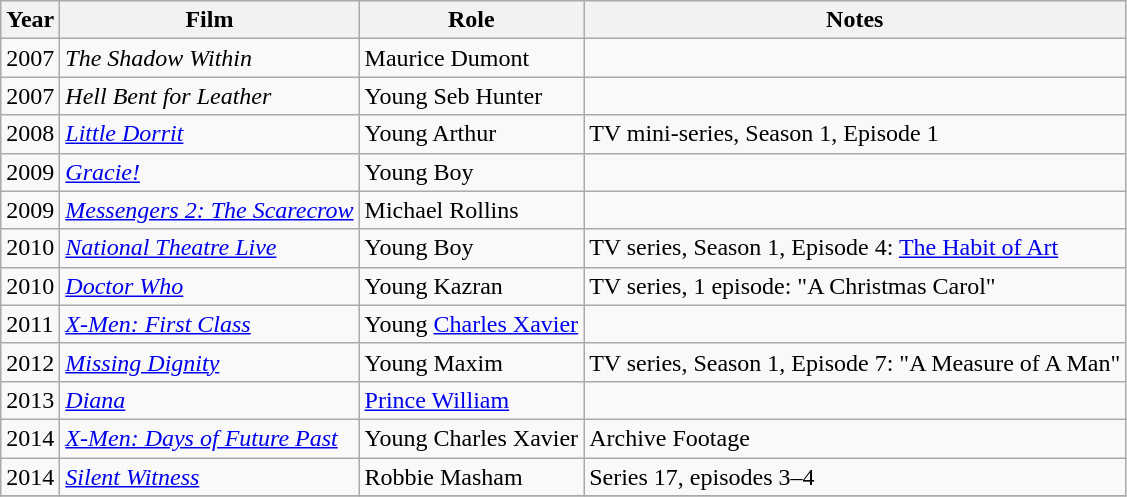<table class="wikitable">
<tr>
<th>Year</th>
<th>Film</th>
<th>Role</th>
<th>Notes</th>
</tr>
<tr>
<td>2007</td>
<td><em>The Shadow Within</em></td>
<td>Maurice Dumont</td>
<td></td>
</tr>
<tr>
<td>2007</td>
<td><em>Hell Bent for Leather</em></td>
<td>Young Seb Hunter</td>
<td></td>
</tr>
<tr>
<td>2008</td>
<td><em><a href='#'>Little Dorrit</a></em></td>
<td>Young Arthur</td>
<td>TV mini-series, Season 1, Episode 1</td>
</tr>
<tr>
<td>2009</td>
<td><em><a href='#'>Gracie!</a></em></td>
<td>Young Boy</td>
<td></td>
</tr>
<tr>
<td>2009</td>
<td><em><a href='#'>Messengers 2: The Scarecrow</a></em></td>
<td>Michael Rollins</td>
<td></td>
</tr>
<tr>
<td>2010</td>
<td><em><a href='#'>National Theatre Live</a></em></td>
<td>Young Boy</td>
<td>TV series, Season 1, Episode 4: <a href='#'>The Habit of Art</a></td>
</tr>
<tr>
<td>2010</td>
<td><em><a href='#'>Doctor Who</a></em></td>
<td>Young Kazran</td>
<td>TV series, 1 episode: "A Christmas Carol"</td>
</tr>
<tr>
<td>2011</td>
<td><em><a href='#'>X-Men: First Class</a></em></td>
<td>Young <a href='#'>Charles Xavier</a></td>
<td></td>
</tr>
<tr>
<td>2012</td>
<td><em><a href='#'>Missing Dignity</a></em></td>
<td>Young Maxim</td>
<td>TV series, Season 1, Episode 7: "A Measure of A Man"</td>
</tr>
<tr>
<td>2013</td>
<td><em><a href='#'>Diana</a></em></td>
<td><a href='#'>Prince William</a></td>
<td></td>
</tr>
<tr>
<td>2014</td>
<td><em><a href='#'>X-Men: Days of Future Past</a></em></td>
<td>Young Charles Xavier</td>
<td>Archive Footage</td>
</tr>
<tr>
<td>2014</td>
<td><em><a href='#'>Silent Witness</a></em></td>
<td>Robbie Masham</td>
<td>Series 17, episodes 3–4</td>
</tr>
<tr>
</tr>
</table>
